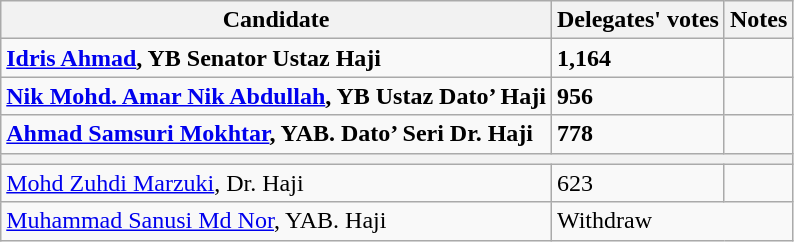<table class="wikitable">
<tr>
<th>Candidate</th>
<th>Delegates' votes</th>
<th>Notes</th>
</tr>
<tr>
<td><strong><a href='#'>Idris Ahmad</a>, YB Senator Ustaz Haji</strong></td>
<td><strong>1,164</strong></td>
<td></td>
</tr>
<tr>
<td><strong><a href='#'>Nik Mohd. Amar Nik Abdullah</a>, YB Ustaz Dato’ Haji</strong></td>
<td><strong>956</strong></td>
<td></td>
</tr>
<tr>
<td><strong><a href='#'>Ahmad Samsuri Mokhtar</a>, YAB. Dato’ Seri Dr. Haji</strong></td>
<td><strong>778</strong></td>
<td></td>
</tr>
<tr>
<th colspan="3"></th>
</tr>
<tr>
<td><a href='#'>Mohd Zuhdi Marzuki</a>, Dr. Haji</td>
<td>623</td>
<td></td>
</tr>
<tr>
<td><a href='#'>Muhammad Sanusi Md Nor</a>, YAB. Haji</td>
<td colspan="2">Withdraw</td>
</tr>
</table>
